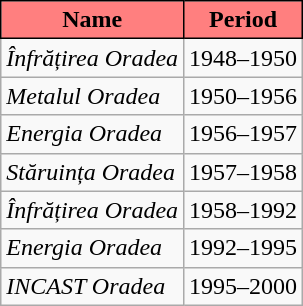<table class="wikitable" style="text-align: left">
<tr>
<th style="background:#FF7F7F;color:#000000;border:1px solid #000000">Name</th>
<th style="background:#FF7F7F;color:#000000;border:1px solid #000000">Period</th>
</tr>
<tr>
<td align=left><em>Înfrățirea Oradea</em></td>
<td>1948–1950</td>
</tr>
<tr>
<td align=left><em>Metalul Oradea</em></td>
<td>1950–1956</td>
</tr>
<tr>
<td align=left><em>Energia Oradea</em></td>
<td>1956–1957</td>
</tr>
<tr>
<td align=left><em>Stăruința Oradea</em></td>
<td>1957–1958</td>
</tr>
<tr>
<td align=left><em>Înfrățirea Oradea</em></td>
<td>1958–1992</td>
</tr>
<tr>
<td align=left><em>Energia Oradea</em></td>
<td>1992–1995</td>
</tr>
<tr>
<td align=left><em>INCAST Oradea</em></td>
<td>1995–2000</td>
</tr>
</table>
